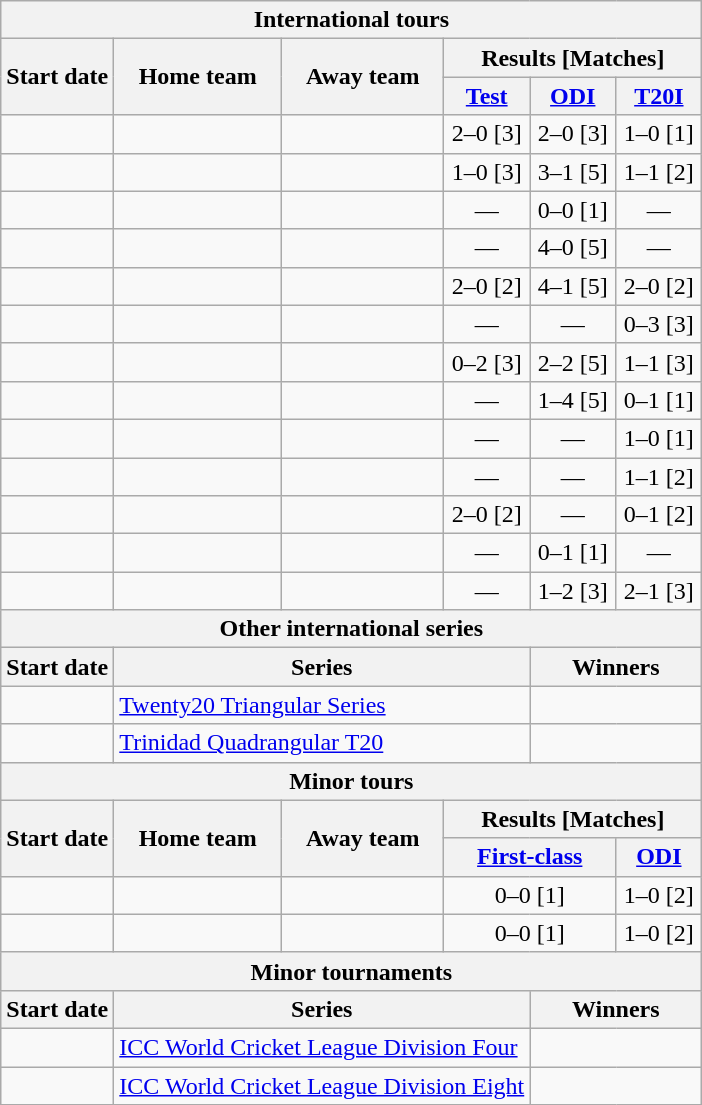<table class="wikitable sortable" style="text-align:center; white-space:nowrap">
<tr>
<th colspan=6>International tours</th>
</tr>
<tr>
<th rowspan=2>Start date</th>
<th rowspan=2>Home team</th>
<th rowspan=2>Away team</th>
<th colspan="3" class="unsortable">Results [Matches]</th>
</tr>
<tr>
<th width=50 class="unsortable"><a href='#'>Test</a></th>
<th width=50 class="unsortable"><a href='#'>ODI</a></th>
<th width=50 class="unsortable"><a href='#'>T20I</a></th>
</tr>
<tr>
<td style="text-align:left"><a href='#'></a></td>
<td style="text-align:left"></td>
<td style="text-align:left"></td>
<td>2–0 [3]</td>
<td>2–0 [3]</td>
<td>1–0 [1]</td>
</tr>
<tr>
<td style="text-align:left"><a href='#'></a></td>
<td style="text-align:left"></td>
<td style="text-align:left"></td>
<td>1–0 [3]</td>
<td>3–1 [5]</td>
<td>1–1 [2]</td>
</tr>
<tr>
<td style="text-align:left"><a href='#'></a></td>
<td style="text-align:left"></td>
<td style="text-align:left"></td>
<td>—</td>
<td>0–0 [1]</td>
<td>—</td>
</tr>
<tr>
<td style="text-align:left"><a href='#'></a></td>
<td style="text-align:left"></td>
<td style="text-align:left"></td>
<td>—</td>
<td>4–0 [5]</td>
<td>—</td>
</tr>
<tr>
<td style="text-align:left"><a href='#'></a></td>
<td style="text-align:left"></td>
<td style="text-align:left"></td>
<td>2–0 [2]</td>
<td>4–1 [5]</td>
<td>2–0 [2]</td>
</tr>
<tr>
<td style="text-align:left"><a href='#'></a></td>
<td style="text-align:left"></td>
<td style="text-align:left"></td>
<td>—</td>
<td>—</td>
<td>0–3 [3]</td>
</tr>
<tr>
<td style="text-align:left"><a href='#'></a></td>
<td style="text-align:left"></td>
<td style="text-align:left"></td>
<td>0–2 [3]</td>
<td>2–2 [5]</td>
<td>1–1 [3]</td>
</tr>
<tr>
<td style="text-align:left"><a href='#'></a></td>
<td style="text-align:left"></td>
<td style="text-align:left"></td>
<td>—</td>
<td>1–4 [5]</td>
<td>0–1 [1]</td>
</tr>
<tr>
<td style="text-align:left"><a href='#'></a></td>
<td style="text-align:left"> </td>
<td style="text-align:left"></td>
<td>—</td>
<td>—</td>
<td>1–0 [1]</td>
</tr>
<tr>
<td style="text-align:left"><a href='#'></a></td>
<td style="text-align:left"></td>
<td style="text-align:left"></td>
<td>—</td>
<td>—</td>
<td>1–1 [2]</td>
</tr>
<tr>
<td style="text-align:left"><a href='#'></a></td>
<td style="text-align:left"></td>
<td style="text-align:left"></td>
<td>2–0 [2]</td>
<td>—</td>
<td>0–1 [2]</td>
</tr>
<tr>
<td style="text-align:left"><a href='#'></a></td>
<td style="text-align:left"></td>
<td style="text-align:left"></td>
<td>—</td>
<td>0–1 [1]</td>
<td>—</td>
</tr>
<tr>
<td style="text-align:left"><a href='#'></a></td>
<td style="text-align:left"></td>
<td style="text-align:left"></td>
<td>—</td>
<td>1–2 [3]</td>
<td>2–1 [3]</td>
</tr>
<tr class="sortbottom">
<th colspan=6>Other international series</th>
</tr>
<tr class="sortbottom">
<th>Start date</th>
<th colspan=3>Series</th>
<th colspan=2>Winners</th>
</tr>
<tr class="sortbottom">
<td style="text-align:left"><a href='#'></a></td>
<td style="text-align:left" colspan=3> <a href='#'>Twenty20 Triangular Series</a></td>
<td style="text-align:left" colspan=2></td>
</tr>
<tr class="sortbottom">
<td style="text-align:left"><a href='#'></a></td>
<td style="text-align:left" colspan=3> <a href='#'>Trinidad Quadrangular T20</a></td>
<td style="text-align:left" colspan=2></td>
</tr>
<tr class="sortbottom">
<th colspan=6>Minor tours</th>
</tr>
<tr class="sortbottom">
<th rowspan=2>Start date</th>
<th rowspan=2>Home team</th>
<th rowspan=2>Away team</th>
<th colspan="3" class="unsortable">Results [Matches]</th>
</tr>
<tr class="sortbottom">
<th colspan=2><a href='#'>First-class</a></th>
<th><a href='#'>ODI</a></th>
</tr>
<tr class="sortbottom">
<td style="text-align:left"><a href='#'></a></td>
<td style="text-align:left"></td>
<td style="text-align:left"></td>
<td colspan=2>0–0 [1]</td>
<td>1–0 [2]</td>
</tr>
<tr class="sortbottom">
<td style="text-align:left"><a href='#'></a></td>
<td style="text-align:left"></td>
<td style="text-align:left"></td>
<td colspan=2>0–0 [1]</td>
<td>1–0 [2]</td>
</tr>
<tr class="sortbottom">
<th colspan=6>Minor tournaments</th>
</tr>
<tr class="sortbottom">
<th>Start date</th>
<th colspan=3>Series</th>
<th colspan=2>Winners</th>
</tr>
<tr class="sortbottom">
<td style="text-align:left"></td>
<td style="text-align:left" colspan=3> <a href='#'>ICC World Cricket League Division Four</a></td>
<td style="text-align:left" colspan=2></td>
</tr>
<tr class="sortbottom">
<td style="text-align:left"></td>
<td style="text-align:left" colspan=3> <a href='#'>ICC World Cricket League Division Eight</a></td>
<td style="text-align:left" colspan=2></td>
</tr>
</table>
